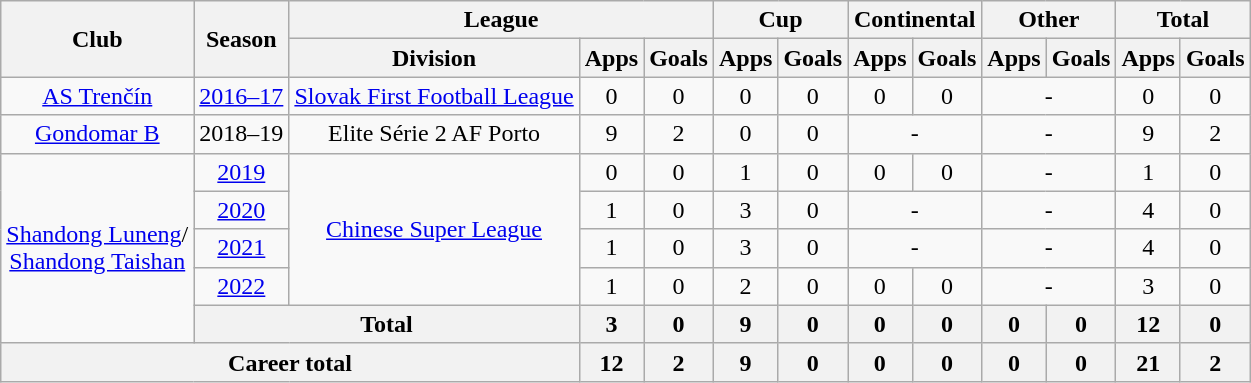<table class="wikitable" style="text-align: center">
<tr>
<th rowspan="2">Club</th>
<th rowspan="2">Season</th>
<th colspan="3">League</th>
<th colspan="2">Cup</th>
<th colspan="2">Continental</th>
<th colspan="2">Other</th>
<th colspan="2">Total</th>
</tr>
<tr>
<th>Division</th>
<th>Apps</th>
<th>Goals</th>
<th>Apps</th>
<th>Goals</th>
<th>Apps</th>
<th>Goals</th>
<th>Apps</th>
<th>Goals</th>
<th>Apps</th>
<th>Goals</th>
</tr>
<tr>
<td><a href='#'>AS Trenčín</a></td>
<td><a href='#'>2016–17</a></td>
<td><a href='#'>Slovak First Football League</a></td>
<td>0</td>
<td>0</td>
<td>0</td>
<td>0</td>
<td>0</td>
<td>0</td>
<td colspan="2">-</td>
<td>0</td>
<td>0</td>
</tr>
<tr>
<td><a href='#'>Gondomar B</a></td>
<td>2018–19</td>
<td>Elite Série 2 AF Porto</td>
<td>9</td>
<td>2</td>
<td>0</td>
<td>0</td>
<td colspan="2">-</td>
<td colspan="2">-</td>
<td>9</td>
<td>2</td>
</tr>
<tr>
<td rowspan="5"><a href='#'>Shandong Luneng</a>/<br><a href='#'>Shandong Taishan</a></td>
<td><a href='#'>2019</a></td>
<td rowspan="4"><a href='#'>Chinese Super League</a></td>
<td>0</td>
<td>0</td>
<td>1</td>
<td>0</td>
<td>0</td>
<td>0</td>
<td colspan="2">-</td>
<td>1</td>
<td>0</td>
</tr>
<tr>
<td><a href='#'>2020</a></td>
<td>1</td>
<td>0</td>
<td>3</td>
<td>0</td>
<td colspan="2">-</td>
<td colspan="2">-</td>
<td>4</td>
<td>0</td>
</tr>
<tr>
<td><a href='#'>2021</a></td>
<td>1</td>
<td>0</td>
<td>3</td>
<td>0</td>
<td colspan="2">-</td>
<td colspan="2">-</td>
<td>4</td>
<td>0</td>
</tr>
<tr>
<td><a href='#'>2022</a></td>
<td>1</td>
<td>0</td>
<td>2</td>
<td>0</td>
<td>0</td>
<td>0</td>
<td colspan="2">-</td>
<td>3</td>
<td>0</td>
</tr>
<tr>
<th colspan="2">Total</th>
<th>3</th>
<th>0</th>
<th>9</th>
<th>0</th>
<th>0</th>
<th>0</th>
<th>0</th>
<th>0</th>
<th>12</th>
<th>0</th>
</tr>
<tr>
<th colspan="3">Career total</th>
<th>12</th>
<th>2</th>
<th>9</th>
<th>0</th>
<th>0</th>
<th>0</th>
<th>0</th>
<th>0</th>
<th>21</th>
<th>2</th>
</tr>
</table>
